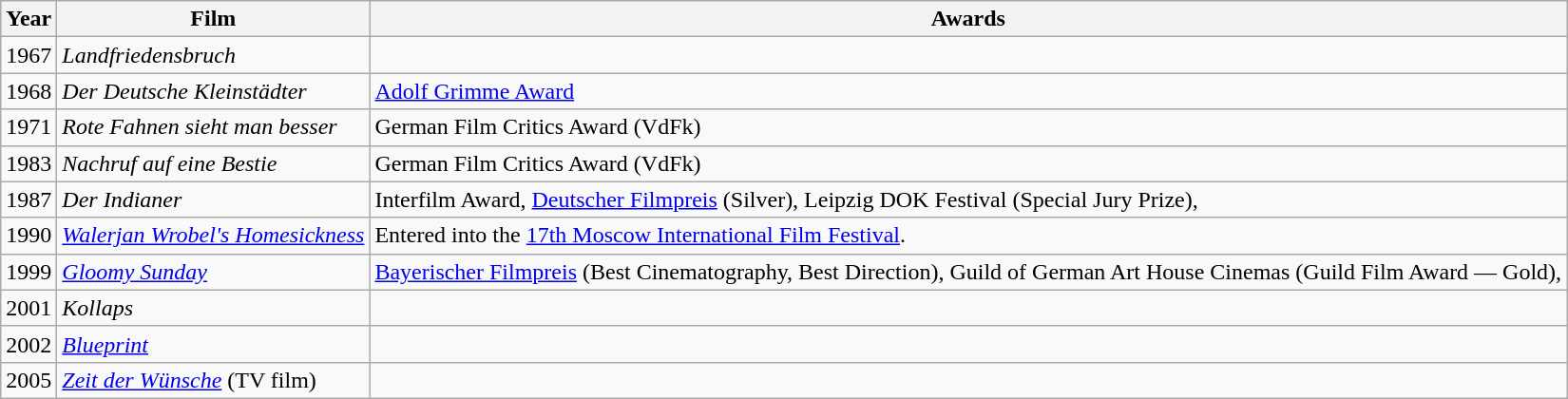<table class="wikitable">
<tr>
<th>Year</th>
<th>Film</th>
<th>Awards</th>
</tr>
<tr>
<td>1967</td>
<td><em>Landfriedensbruch</em></td>
<td></td>
</tr>
<tr>
<td>1968</td>
<td><em>Der Deutsche Kleinstädter</em></td>
<td><a href='#'>Adolf Grimme Award</a></td>
</tr>
<tr>
<td>1971</td>
<td><em>Rote Fahnen sieht man besser</em></td>
<td>German Film Critics Award (VdFk)</td>
</tr>
<tr>
<td>1983</td>
<td><em>Nachruf auf eine Bestie</em></td>
<td>German Film Critics Award (VdFk)</td>
</tr>
<tr>
<td>1987</td>
<td><em>Der Indianer</em></td>
<td>Interfilm Award, <a href='#'>Deutscher Filmpreis</a> (Silver), Leipzig DOK Festival (Special Jury Prize), </td>
</tr>
<tr>
<td>1990</td>
<td><em><a href='#'>Walerjan Wrobel's Homesickness</a></em></td>
<td>Entered into the <a href='#'>17th Moscow International Film Festival</a>.</td>
</tr>
<tr>
<td>1999</td>
<td><em><a href='#'>Gloomy Sunday</a></em></td>
<td><a href='#'>Bayerischer Filmpreis</a> (Best Cinematography, Best Direction), Guild of German Art House Cinemas (Guild Film Award — Gold), </td>
</tr>
<tr>
<td>2001</td>
<td><em>Kollaps</em></td>
<td></td>
</tr>
<tr>
<td>2002</td>
<td><em><a href='#'>Blueprint</a></em></td>
<td></td>
</tr>
<tr>
<td>2005</td>
<td><em><a href='#'>Zeit der Wünsche</a></em> (TV film)</td>
<td></td>
</tr>
</table>
